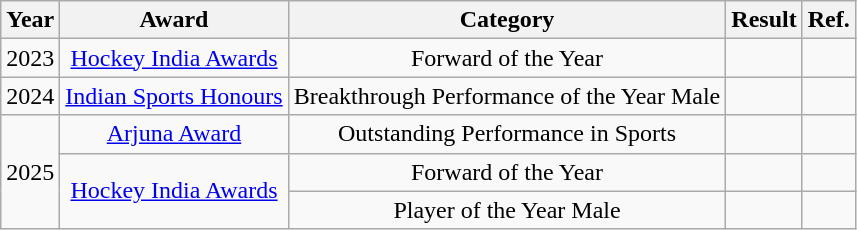<table class="wikitable" style="text-align:center;">
<tr>
<th>Year</th>
<th>Award</th>
<th>Category</th>
<th>Result</th>
<th>Ref.</th>
</tr>
<tr>
<td>2023</td>
<td><a href='#'>Hockey India Awards</a></td>
<td>Forward of the Year</td>
<td></td>
<td></td>
</tr>
<tr>
<td>2024</td>
<td><a href='#'>Indian Sports Honours</a></td>
<td>Breakthrough Performance of the Year Male</td>
<td></td>
<td></td>
</tr>
<tr>
<td rowspan=3>2025</td>
<td><a href='#'>Arjuna Award</a></td>
<td>Outstanding Performance in Sports</td>
<td></td>
<td></td>
</tr>
<tr>
<td rowspan=2><a href='#'>Hockey India Awards</a></td>
<td>Forward of the Year</td>
<td></td>
<td></td>
</tr>
<tr>
<td>Player of the Year Male</td>
<td></td>
<td></td>
</tr>
</table>
